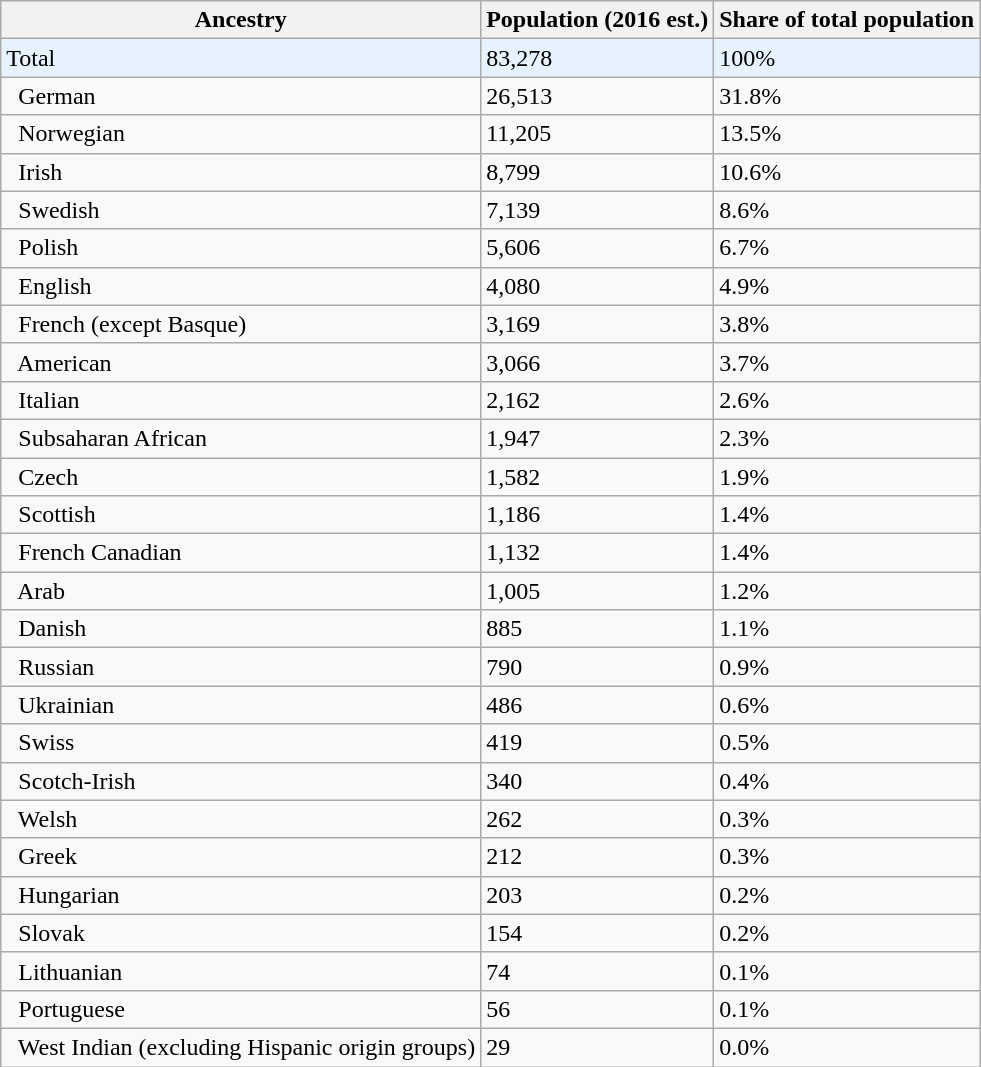<table class=wikitable>
<tr>
<th>Ancestry</th>
<th>Population (2016 est.)</th>
<th>Share of total population</th>
</tr>
<tr style="background:#e6f3ff">
<td>Total</td>
<td>83,278</td>
<td>100%</td>
</tr>
<tr>
<td>  German</td>
<td>26,513</td>
<td>31.8%</td>
</tr>
<tr>
<td>  Norwegian</td>
<td>11,205</td>
<td>13.5%</td>
</tr>
<tr>
<td>  Irish</td>
<td>8,799</td>
<td>10.6%</td>
</tr>
<tr>
<td>  Swedish</td>
<td>7,139</td>
<td>8.6%</td>
</tr>
<tr>
<td>  Polish</td>
<td>5,606</td>
<td>6.7%</td>
</tr>
<tr>
<td>  English</td>
<td>4,080</td>
<td>4.9%</td>
</tr>
<tr>
<td>  French (except Basque)</td>
<td>3,169</td>
<td>3.8%</td>
</tr>
<tr>
<td>  American</td>
<td>3,066</td>
<td>3.7%</td>
</tr>
<tr>
<td>  Italian</td>
<td>2,162</td>
<td>2.6%</td>
</tr>
<tr>
<td>  Subsaharan African</td>
<td>1,947</td>
<td>2.3%</td>
</tr>
<tr>
<td>  Czech</td>
<td>1,582</td>
<td>1.9%</td>
</tr>
<tr>
<td>  Scottish</td>
<td>1,186</td>
<td>1.4%</td>
</tr>
<tr>
<td>  French Canadian</td>
<td>1,132</td>
<td>1.4%</td>
</tr>
<tr>
<td>  Arab</td>
<td>1,005</td>
<td>1.2%</td>
</tr>
<tr>
<td>  Danish</td>
<td>885</td>
<td>1.1%</td>
</tr>
<tr>
<td>  Russian</td>
<td>790</td>
<td>0.9%</td>
</tr>
<tr>
<td>  Ukrainian</td>
<td>486</td>
<td>0.6%</td>
</tr>
<tr>
<td>  Swiss</td>
<td>419</td>
<td>0.5%</td>
</tr>
<tr>
<td>  Scotch-Irish</td>
<td>340</td>
<td>0.4%</td>
</tr>
<tr>
<td>  Welsh</td>
<td>262</td>
<td>0.3%</td>
</tr>
<tr>
<td>  Greek</td>
<td>212</td>
<td>0.3%</td>
</tr>
<tr>
<td>  Hungarian</td>
<td>203</td>
<td>0.2%</td>
</tr>
<tr>
<td>  Slovak</td>
<td>154</td>
<td>0.2%</td>
</tr>
<tr>
<td>  Lithuanian</td>
<td>74</td>
<td>0.1%</td>
</tr>
<tr>
<td>  Portuguese</td>
<td>56</td>
<td>0.1%</td>
</tr>
<tr>
<td>  West Indian (excluding Hispanic origin groups)</td>
<td>29</td>
<td>0.0%</td>
</tr>
</table>
